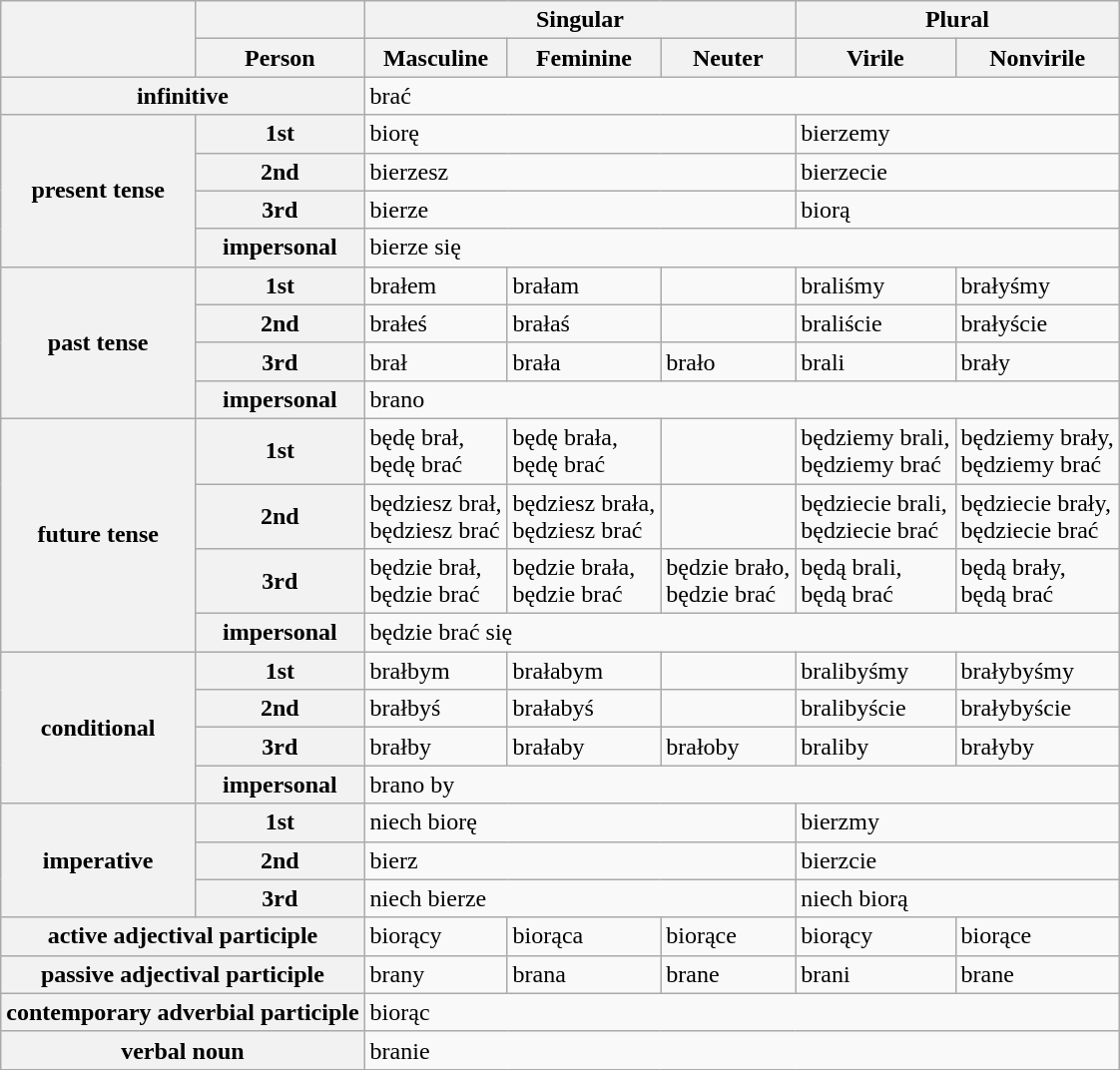<table class="wikitable mw-collapsible mw-collapsed">
<tr>
<th rowspan="2"></th>
<th></th>
<th colspan="3">Singular</th>
<th colspan="2">Plural</th>
</tr>
<tr>
<th>Person</th>
<th>Masculine</th>
<th>Feminine</th>
<th>Neuter</th>
<th>Virile</th>
<th>Nonvirile</th>
</tr>
<tr>
<th colspan="2">infinitive</th>
<td colspan="5">brać</td>
</tr>
<tr>
<th rowspan="4">present tense</th>
<th>1st</th>
<td colspan="3">biorę</td>
<td colspan="2">bierzemy</td>
</tr>
<tr>
<th>2nd</th>
<td colspan="3">bierzesz</td>
<td colspan="2">bierzecie</td>
</tr>
<tr>
<th>3rd</th>
<td colspan="3">bierze</td>
<td colspan="2">biorą</td>
</tr>
<tr>
<th>impersonal</th>
<td colspan="5">bierze się</td>
</tr>
<tr>
<th rowspan="4">past tense</th>
<th>1st</th>
<td>brałem</td>
<td>brałam</td>
<td></td>
<td>braliśmy</td>
<td>brałyśmy</td>
</tr>
<tr>
<th>2nd</th>
<td>brałeś</td>
<td>brałaś</td>
<td></td>
<td>braliście</td>
<td>brałyście</td>
</tr>
<tr>
<th>3rd</th>
<td>brał</td>
<td>brała</td>
<td>brało</td>
<td>brali</td>
<td>brały</td>
</tr>
<tr>
<th>impersonal</th>
<td colspan="5">brano</td>
</tr>
<tr>
<th rowspan="4">future tense</th>
<th>1st</th>
<td>będę brał,<br>będę brać</td>
<td>będę brała,<br>będę brać</td>
<td></td>
<td>będziemy brali,<br>będziemy brać</td>
<td>będziemy brały,<br>będziemy brać</td>
</tr>
<tr>
<th>2nd</th>
<td>będziesz brał,<br>będziesz brać</td>
<td>będziesz brała,<br>będziesz brać</td>
<td></td>
<td>będziecie brali,<br>będziecie brać</td>
<td>będziecie brały,<br>będziecie brać</td>
</tr>
<tr>
<th>3rd</th>
<td>będzie brał,<br>będzie brać</td>
<td>będzie brała,<br>będzie brać</td>
<td>będzie brało,<br>będzie brać</td>
<td>będą brali,<br>będą brać</td>
<td>będą brały,<br>będą brać</td>
</tr>
<tr>
<th>impersonal</th>
<td colspan="5">będzie brać się</td>
</tr>
<tr>
<th rowspan="4">conditional</th>
<th>1st</th>
<td>brałbym</td>
<td>brałabym</td>
<td></td>
<td>bralibyśmy</td>
<td>brałybyśmy</td>
</tr>
<tr>
<th>2nd</th>
<td>brałbyś</td>
<td>brałabyś</td>
<td></td>
<td>bralibyście</td>
<td>brałybyście</td>
</tr>
<tr>
<th>3rd</th>
<td>brałby</td>
<td>brałaby</td>
<td>brałoby</td>
<td>braliby</td>
<td>brałyby</td>
</tr>
<tr>
<th>impersonal</th>
<td colspan="5">brano by</td>
</tr>
<tr>
<th rowspan="3">imperative</th>
<th>1st</th>
<td colspan="3">niech biorę</td>
<td colspan="2">bierzmy</td>
</tr>
<tr>
<th>2nd</th>
<td colspan="3">bierz</td>
<td colspan="2">bierzcie</td>
</tr>
<tr>
<th>3rd</th>
<td colspan="3">niech bierze</td>
<td colspan="2">niech biorą</td>
</tr>
<tr>
<th colspan="2">active adjectival participle</th>
<td>biorący</td>
<td>biorąca</td>
<td>biorące</td>
<td>biorący</td>
<td>biorące</td>
</tr>
<tr>
<th colspan="2">passive adjectival participle</th>
<td>brany</td>
<td>brana</td>
<td>brane</td>
<td>brani</td>
<td>brane</td>
</tr>
<tr>
<th colspan="2">contemporary adverbial participle</th>
<td colspan="5">biorąc</td>
</tr>
<tr>
<th colspan="2">verbal noun</th>
<td colspan="5">branie</td>
</tr>
</table>
